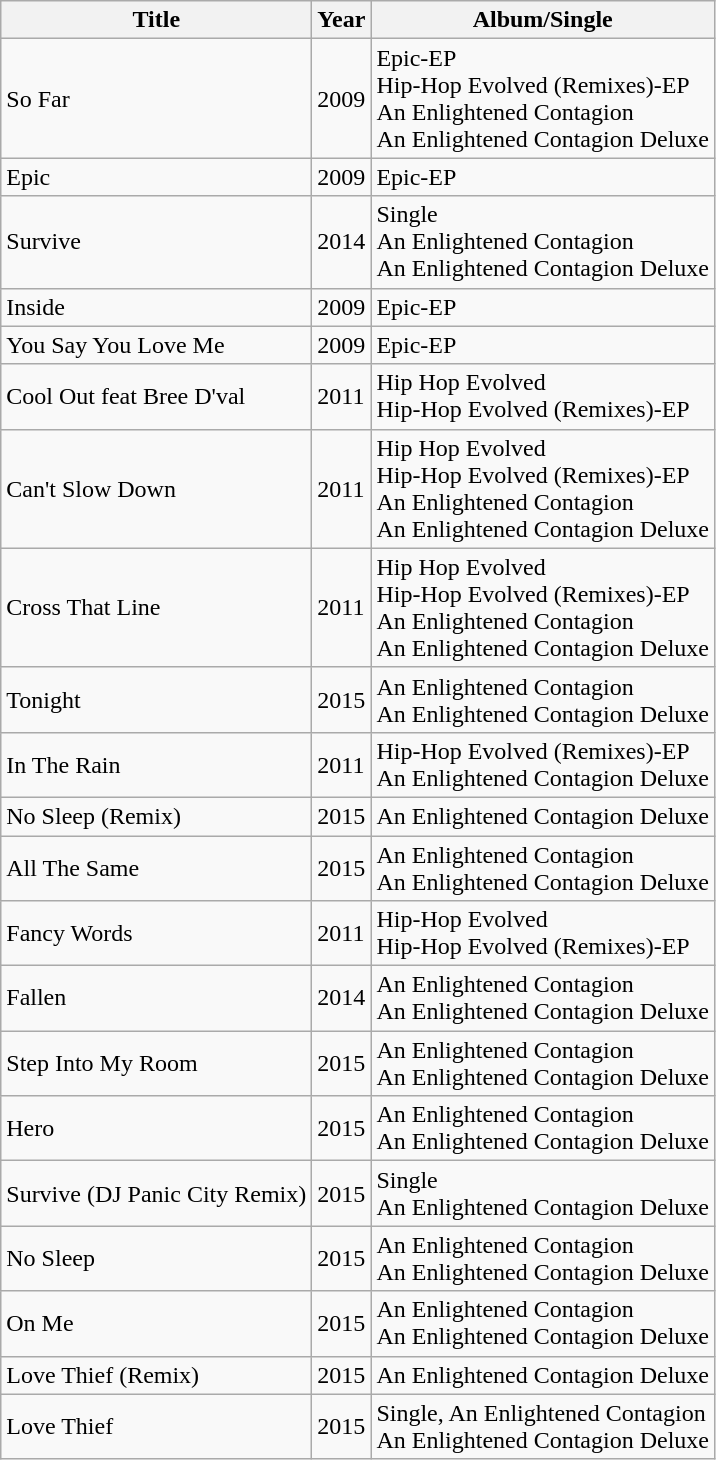<table class="wikitable sortable">
<tr>
<th>Title</th>
<th>Year</th>
<th>Album/Single</th>
</tr>
<tr>
<td>So Far</td>
<td>2009</td>
<td>Epic-EP <br>Hip-Hop Evolved (Remixes)-EP <br>An Enlightened Contagion <br> An Enlightened Contagion Deluxe</td>
</tr>
<tr>
<td>Epic</td>
<td>2009</td>
<td>Epic-EP</td>
</tr>
<tr>
<td>Survive</td>
<td>2014</td>
<td>Single<br>An Enlightened Contagion<br> An Enlightened Contagion Deluxe</td>
</tr>
<tr>
<td>Inside</td>
<td>2009</td>
<td>Epic-EP</td>
</tr>
<tr>
<td>You Say You Love Me</td>
<td>2009</td>
<td>Epic-EP</td>
</tr>
<tr>
<td>Cool Out feat Bree D'val</td>
<td>2011</td>
<td>Hip Hop Evolved <br>Hip-Hop Evolved (Remixes)-EP</td>
</tr>
<tr>
<td>Can't Slow Down</td>
<td>2011</td>
<td>Hip Hop Evolved<br> Hip-Hop Evolved (Remixes)-EP<br> An Enlightened Contagion <br> An Enlightened Contagion Deluxe</td>
</tr>
<tr>
<td>Cross That Line</td>
<td>2011</td>
<td>Hip Hop Evolved<br> Hip-Hop Evolved (Remixes)-EP <br> An Enlightened Contagion <br> An Enlightened Contagion Deluxe</td>
</tr>
<tr>
<td>Tonight</td>
<td>2015</td>
<td>An Enlightened Contagion <br>An Enlightened Contagion Deluxe</td>
</tr>
<tr>
<td>In The Rain</td>
<td>2011</td>
<td>Hip-Hop Evolved (Remixes)-EP<br> An Enlightened Contagion Deluxe</td>
</tr>
<tr>
<td>No Sleep (Remix)</td>
<td>2015</td>
<td>An Enlightened Contagion Deluxe</td>
</tr>
<tr>
<td>All The Same</td>
<td>2015</td>
<td>An Enlightened Contagion <br>An Enlightened Contagion Deluxe</td>
</tr>
<tr>
<td>Fancy Words</td>
<td>2011</td>
<td>Hip-Hop Evolved <br> Hip-Hop Evolved (Remixes)-EP</td>
</tr>
<tr>
<td>Fallen</td>
<td>2014</td>
<td>An Enlightened Contagion<br> An Enlightened Contagion Deluxe</td>
</tr>
<tr>
<td>Step Into My Room</td>
<td>2015</td>
<td>An Enlightened Contagion <br> An Enlightened Contagion Deluxe</td>
</tr>
<tr>
<td>Hero</td>
<td>2015</td>
<td>An Enlightened Contagion<br> An Enlightened Contagion Deluxe</td>
</tr>
<tr>
<td>Survive (DJ Panic City Remix)</td>
<td>2015</td>
<td>Single <br> An Enlightened Contagion Deluxe</td>
</tr>
<tr>
<td>No Sleep</td>
<td>2015</td>
<td>An Enlightened Contagion<br> An Enlightened Contagion Deluxe</td>
</tr>
<tr>
<td>On Me</td>
<td>2015</td>
<td>An Enlightened Contagion<br> An Enlightened Contagion Deluxe</td>
</tr>
<tr>
<td>Love Thief (Remix)</td>
<td>2015</td>
<td>An Enlightened Contagion Deluxe</td>
</tr>
<tr>
<td>Love Thief</td>
<td>2015</td>
<td>Single, An Enlightened Contagion<br> An Enlightened Contagion Deluxe</td>
</tr>
</table>
